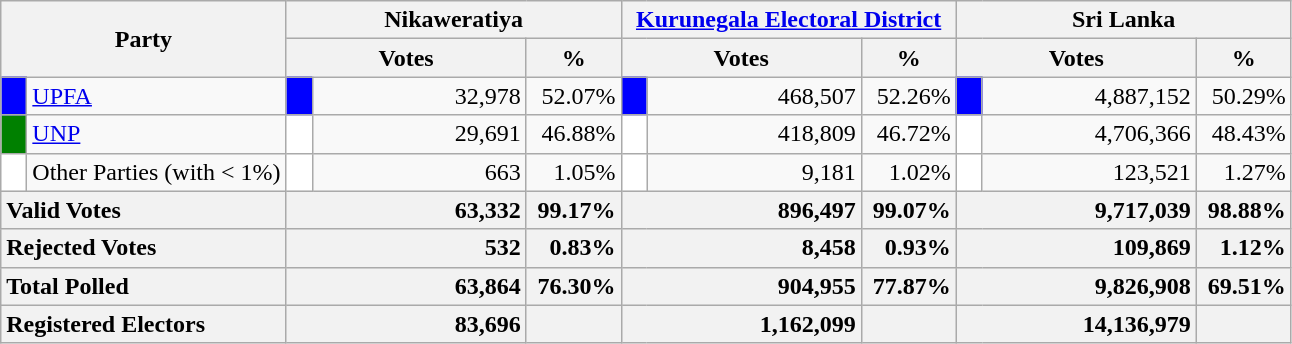<table class="wikitable">
<tr>
<th colspan="2" width="144px"rowspan="2">Party</th>
<th colspan="3" width="216px">Nikaweratiya</th>
<th colspan="3" width="216px"><a href='#'>Kurunegala Electoral District</a></th>
<th colspan="3" width="216px">Sri Lanka</th>
</tr>
<tr>
<th colspan="2" width="144px">Votes</th>
<th>%</th>
<th colspan="2" width="144px">Votes</th>
<th>%</th>
<th colspan="2" width="144px">Votes</th>
<th>%</th>
</tr>
<tr>
<td style="background-color:blue;" width="10px"></td>
<td style="text-align:left;"><a href='#'>UPFA</a></td>
<td style="background-color:blue;" width="10px"></td>
<td style="text-align:right;">32,978</td>
<td style="text-align:right;">52.07%</td>
<td style="background-color:blue;" width="10px"></td>
<td style="text-align:right;">468,507</td>
<td style="text-align:right;">52.26%</td>
<td style="background-color:blue;" width="10px"></td>
<td style="text-align:right;">4,887,152</td>
<td style="text-align:right;">50.29%</td>
</tr>
<tr>
<td style="background-color:green;" width="10px"></td>
<td style="text-align:left;"><a href='#'>UNP</a></td>
<td style="background-color:white;" width="10px"></td>
<td style="text-align:right;">29,691</td>
<td style="text-align:right;">46.88%</td>
<td style="background-color:white;" width="10px"></td>
<td style="text-align:right;">418,809</td>
<td style="text-align:right;">46.72%</td>
<td style="background-color:white;" width="10px"></td>
<td style="text-align:right;">4,706,366</td>
<td style="text-align:right;">48.43%</td>
</tr>
<tr>
<td style="background-color:white;" width="10px"></td>
<td style="text-align:left;">Other Parties (with < 1%)</td>
<td style="background-color:white;" width="10px"></td>
<td style="text-align:right;">663</td>
<td style="text-align:right;">1.05%</td>
<td style="background-color:white;" width="10px"></td>
<td style="text-align:right;">9,181</td>
<td style="text-align:right;">1.02%</td>
<td style="background-color:white;" width="10px"></td>
<td style="text-align:right;">123,521</td>
<td style="text-align:right;">1.27%</td>
</tr>
<tr>
<th colspan="2" width="144px"style="text-align:left;">Valid Votes</th>
<th style="text-align:right;"colspan="2" width="144px">63,332</th>
<th style="text-align:right;">99.17%</th>
<th style="text-align:right;"colspan="2" width="144px">896,497</th>
<th style="text-align:right;">99.07%</th>
<th style="text-align:right;"colspan="2" width="144px">9,717,039</th>
<th style="text-align:right;">98.88%</th>
</tr>
<tr>
<th colspan="2" width="144px"style="text-align:left;">Rejected Votes</th>
<th style="text-align:right;"colspan="2" width="144px">532</th>
<th style="text-align:right;">0.83%</th>
<th style="text-align:right;"colspan="2" width="144px">8,458</th>
<th style="text-align:right;">0.93%</th>
<th style="text-align:right;"colspan="2" width="144px">109,869</th>
<th style="text-align:right;">1.12%</th>
</tr>
<tr>
<th colspan="2" width="144px"style="text-align:left;">Total Polled</th>
<th style="text-align:right;"colspan="2" width="144px">63,864</th>
<th style="text-align:right;">76.30%</th>
<th style="text-align:right;"colspan="2" width="144px">904,955</th>
<th style="text-align:right;">77.87%</th>
<th style="text-align:right;"colspan="2" width="144px">9,826,908</th>
<th style="text-align:right;">69.51%</th>
</tr>
<tr>
<th colspan="2" width="144px"style="text-align:left;">Registered Electors</th>
<th style="text-align:right;"colspan="2" width="144px">83,696</th>
<th></th>
<th style="text-align:right;"colspan="2" width="144px">1,162,099</th>
<th></th>
<th style="text-align:right;"colspan="2" width="144px">14,136,979</th>
<th></th>
</tr>
</table>
